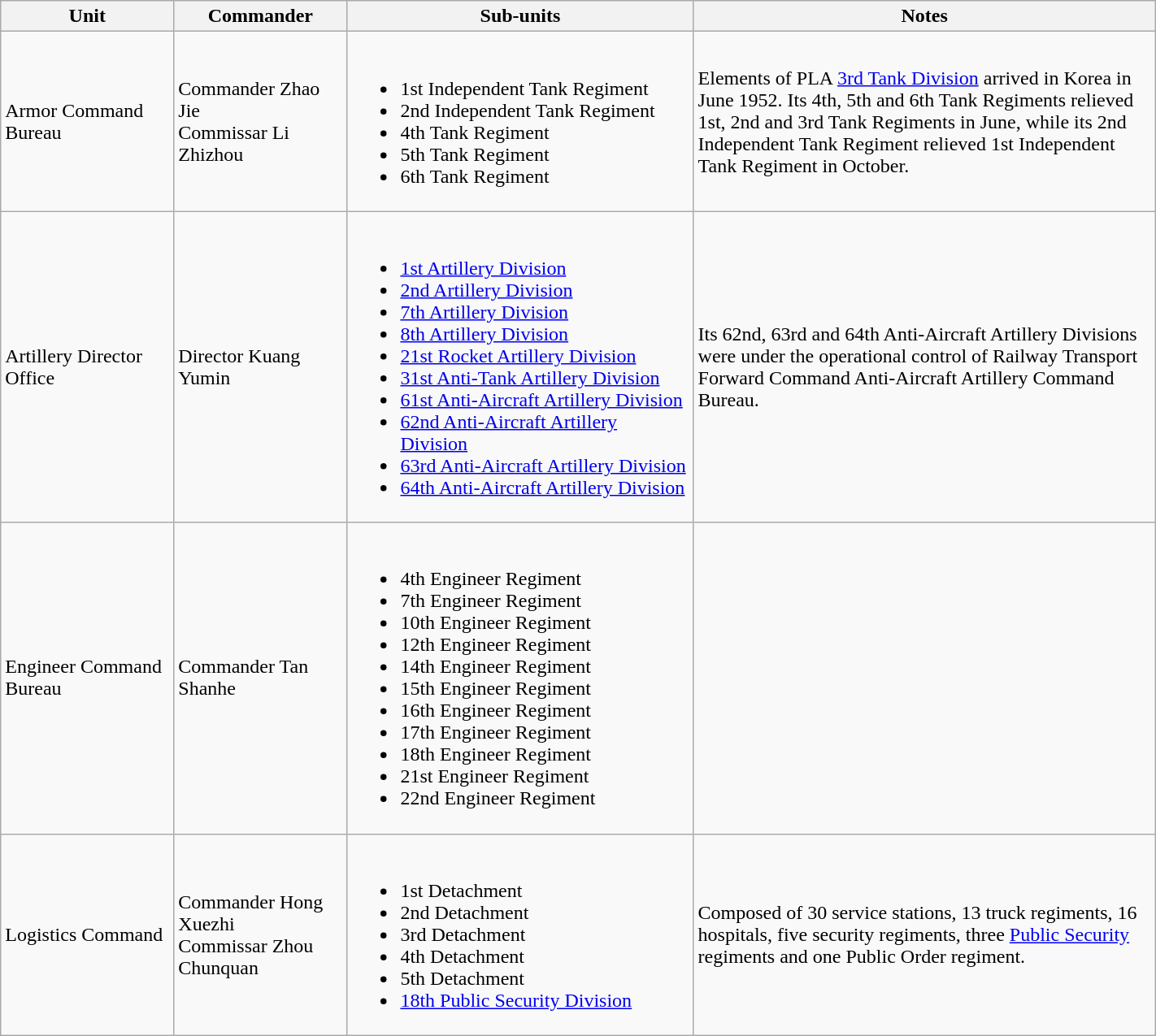<table class="wikitable" style="width: 75%">
<tr>
<th width=15%; align= center>Unit</th>
<th width=15%; align= center>Commander</th>
<th width=30%; align= center>Sub-units</th>
<th width=40%; align= center>Notes</th>
</tr>
<tr>
<td>Armor Command Bureau</td>
<td>Commander Zhao Jie<br>Commissar Li Zhizhou</td>
<td><br><ul><li>1st Independent Tank Regiment</li><li>2nd Independent Tank Regiment</li><li>4th Tank Regiment</li><li>5th Tank Regiment</li><li>6th Tank Regiment</li></ul></td>
<td>Elements of PLA <a href='#'>3rd Tank Division</a> arrived in Korea in June 1952. Its 4th, 5th and 6th Tank Regiments relieved 1st, 2nd and 3rd Tank Regiments in June, while its 2nd Independent Tank Regiment relieved 1st Independent Tank Regiment in October.</td>
</tr>
<tr>
<td>Artillery Director Office</td>
<td>Director Kuang Yumin</td>
<td><br><ul><li><a href='#'>1st Artillery Division</a></li><li><a href='#'>2nd Artillery Division</a></li><li><a href='#'>7th Artillery Division</a></li><li><a href='#'>8th Artillery Division</a></li><li><a href='#'>21st Rocket Artillery Division</a></li><li><a href='#'>31st Anti-Tank Artillery Division</a></li><li><a href='#'>61st Anti-Aircraft Artillery Division</a></li><li><a href='#'>62nd Anti-Aircraft Artillery Division</a></li><li><a href='#'>63rd Anti-Aircraft Artillery Division</a></li><li><a href='#'>64th Anti-Aircraft Artillery Division</a></li></ul></td>
<td>Its 62nd, 63rd and 64th Anti-Aircraft Artillery Divisions were under the operational control of Railway Transport Forward Command Anti-Aircraft Artillery Command Bureau.</td>
</tr>
<tr>
<td>Engineer Command Bureau</td>
<td>Commander Tan Shanhe</td>
<td><br><ul><li>4th Engineer Regiment</li><li>7th Engineer Regiment</li><li>10th Engineer Regiment</li><li>12th Engineer Regiment</li><li>14th Engineer Regiment</li><li>15th Engineer Regiment</li><li>16th Engineer Regiment</li><li>17th Engineer Regiment</li><li>18th Engineer Regiment</li><li>21st Engineer Regiment</li><li>22nd Engineer Regiment</li></ul></td>
<td></td>
</tr>
<tr>
<td>Logistics Command</td>
<td>Commander Hong Xuezhi<br>Commissar Zhou Chunquan</td>
<td><br><ul><li>1st Detachment</li><li>2nd Detachment</li><li>3rd Detachment</li><li>4th Detachment</li><li>5th Detachment</li><li><a href='#'>18th Public Security Division</a></li></ul></td>
<td>Composed of 30 service stations, 13 truck regiments, 16 hospitals, five security regiments, three <a href='#'>Public Security</a> regiments and one Public Order regiment.</td>
</tr>
</table>
